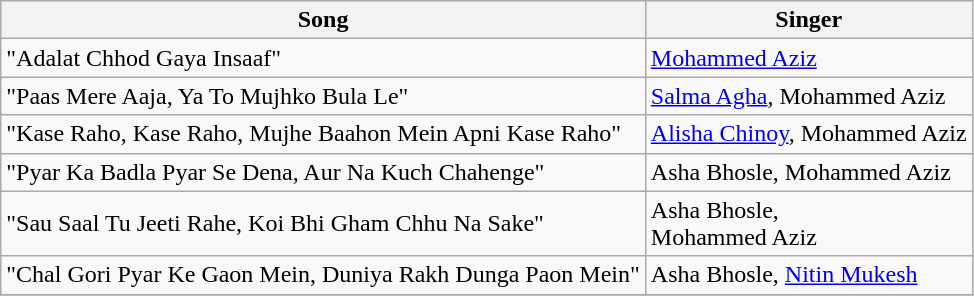<table class="wikitable">
<tr>
<th>Song</th>
<th>Singer</th>
</tr>
<tr>
<td>"Adalat Chhod Gaya Insaaf"</td>
<td><a href='#'>Mohammed Aziz</a></td>
</tr>
<tr>
<td>"Paas Mere Aaja, Ya To Mujhko Bula Le"</td>
<td><a href='#'>Salma Agha</a>, Mohammed Aziz</td>
</tr>
<tr>
<td>"Kase Raho, Kase Raho, Mujhe Baahon Mein Apni Kase Raho"</td>
<td><a href='#'>Alisha Chinoy</a>, Mohammed Aziz</td>
</tr>
<tr>
<td>"Pyar Ka Badla Pyar Se Dena, Aur Na Kuch Chahenge"</td>
<td>Asha Bhosle, Mohammed Aziz</td>
</tr>
<tr>
<td>"Sau Saal Tu Jeeti Rahe, Koi Bhi Gham Chhu Na Sake"</td>
<td>Asha Bhosle,<br>Mohammed Aziz</td>
</tr>
<tr>
<td>"Chal Gori Pyar Ke Gaon Mein, Duniya Rakh Dunga Paon Mein"</td>
<td>Asha Bhosle, <a href='#'>Nitin Mukesh</a></td>
</tr>
<tr>
</tr>
</table>
